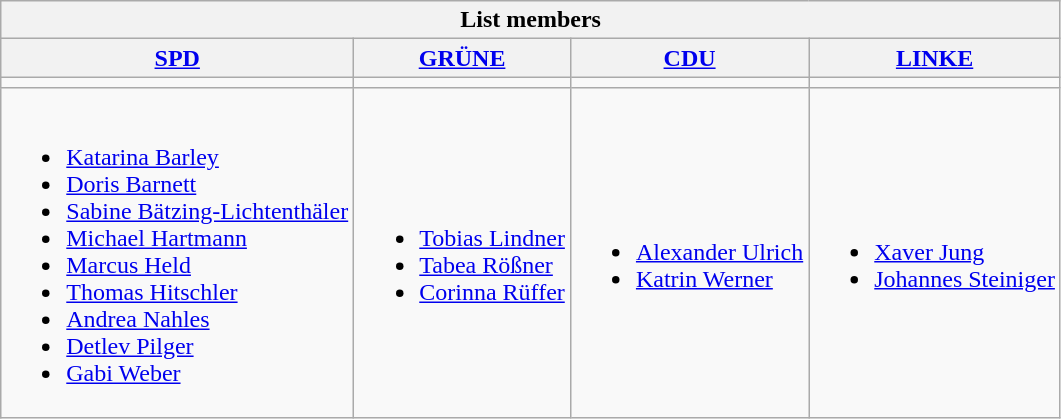<table class=wikitable>
<tr>
<th colspan=4>List members</th>
</tr>
<tr>
<th><a href='#'>SPD</a></th>
<th><a href='#'>GRÜNE</a></th>
<th><a href='#'>CDU</a></th>
<th><a href='#'>LINKE</a></th>
</tr>
<tr>
<td bgcolor=></td>
<td bgcolor=></td>
<td bgcolor=></td>
<td bgcolor=></td>
</tr>
<tr>
<td><br><ul><li><a href='#'>Katarina Barley</a></li><li><a href='#'>Doris Barnett</a></li><li><a href='#'>Sabine Bätzing-Lichtenthäler</a></li><li><a href='#'>Michael Hartmann</a></li><li><a href='#'>Marcus Held</a></li><li><a href='#'>Thomas Hitschler</a></li><li><a href='#'>Andrea Nahles</a></li><li><a href='#'>Detlev Pilger</a></li><li><a href='#'>Gabi Weber</a></li></ul></td>
<td><br><ul><li><a href='#'>Tobias Lindner</a></li><li><a href='#'>Tabea Rößner</a></li><li><a href='#'>Corinna Rüffer</a></li></ul></td>
<td><br><ul><li><a href='#'>Alexander Ulrich</a></li><li><a href='#'>Katrin Werner</a></li></ul></td>
<td><br><ul><li><a href='#'>Xaver Jung</a></li><li><a href='#'>Johannes Steiniger</a></li></ul></td>
</tr>
</table>
